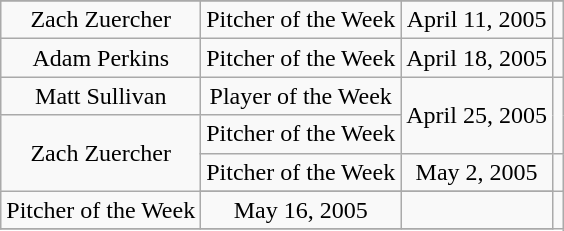<table class="wikitable sortable" style="text-align: center">
<tr align=center>
</tr>
<tr>
<td>Zach Zuercher</td>
<td>Pitcher of the Week</td>
<td>April 11, 2005</td>
<td></td>
</tr>
<tr>
<td>Adam Perkins</td>
<td>Pitcher of the Week</td>
<td>April 18, 2005</td>
<td></td>
</tr>
<tr>
<td>Matt Sullivan</td>
<td>Player of the Week</td>
<td rowspan="2">April 25, 2005</td>
<td rowspan="2"></td>
</tr>
<tr>
<td rowspan="3">Zach Zuercher</td>
<td>Pitcher of the Week</td>
</tr>
<tr>
<td>Pitcher of the Week</td>
<td>May 2, 2005</td>
<td></td>
</tr>
<tr>
</tr>
<tr>
<td>Pitcher of the Week</td>
<td>May 16, 2005</td>
<td></td>
</tr>
<tr>
</tr>
</table>
